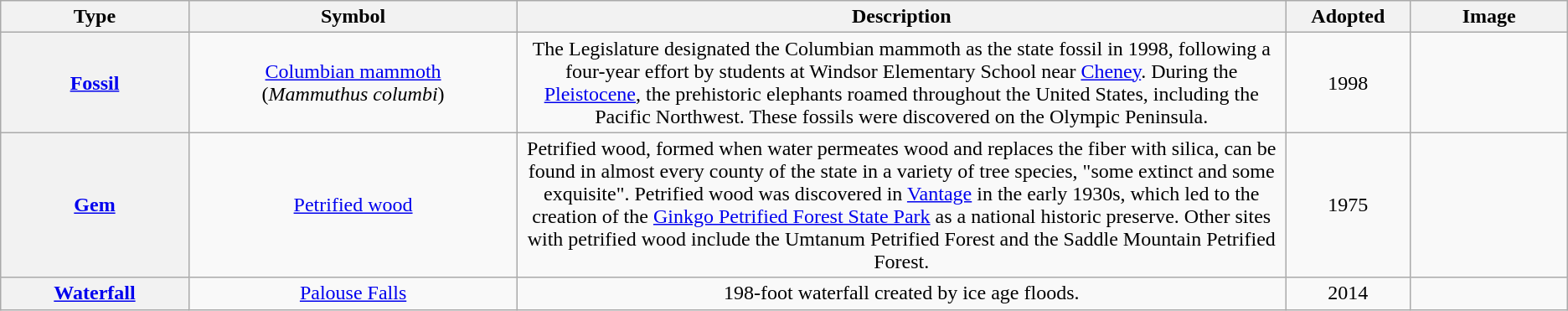<table class="wikitable sortable plainrowheaders" style="text-align:center;">
<tr>
<th scope=col width=12%>Type</th>
<th scope=col width=21%>Symbol</th>
<th scope=col width=49% class=unsortable>Description</th>
<th scope=col width=8%>Adopted</th>
<th scope=col width=10% class=unsortable>Image</th>
</tr>
<tr>
<th scope=row style="text-align:center;"><a href='#'>Fossil</a></th>
<td><a href='#'>Columbian mammoth</a><br>(<em>Mammuthus columbi</em>)</td>
<td>The Legislature designated the Columbian mammoth as the state fossil in 1998, following a four-year effort by students at Windsor Elementary School near <a href='#'>Cheney</a>. During the <a href='#'>Pleistocene</a>, the prehistoric elephants roamed throughout the United States, including the Pacific Northwest. These fossils were discovered on the Olympic Peninsula.</td>
<td>1998</td>
<td></td>
</tr>
<tr>
<th scope=row style="text-align:center;"><a href='#'>Gem</a></th>
<td><a href='#'>Petrified wood</a></td>
<td>Petrified wood, formed when water permeates wood and replaces the fiber with silica, can be found in almost every county of the state in a variety of tree species, "some extinct and some exquisite". Petrified wood was discovered in <a href='#'>Vantage</a> in the early 1930s, which led to the creation of the <a href='#'>Ginkgo Petrified Forest State Park</a> as a national historic preserve. Other sites with petrified wood include the Umtanum Petrified Forest and the Saddle Mountain Petrified Forest.</td>
<td>1975</td>
<td></td>
</tr>
<tr>
<th scope=row style="text-align:center;"><a href='#'>Waterfall</a></th>
<td><a href='#'>Palouse Falls</a></td>
<td>198-foot waterfall created by ice age floods.</td>
<td>2014</td>
<td></td>
</tr>
</table>
